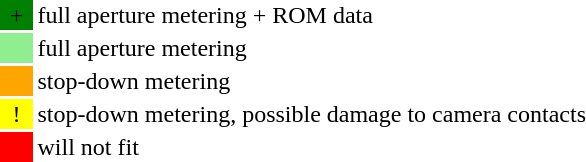<table>
<tr>
<td style="background-color:green;width:20px;text-align:center">+</td>
<td>full aperture metering + ROM data</td>
</tr>
<tr>
<td style="background-color:lightgreen;"></td>
<td>full aperture metering</td>
</tr>
<tr>
<td style="background-color:orange;"></td>
<td>stop-down metering</td>
</tr>
<tr>
<td style="background-color:yellow;text-align:center">!</td>
<td>stop-down metering, possible damage to camera contacts</td>
</tr>
<tr>
<td style="background-color:red;"></td>
<td>will not fit</td>
</tr>
</table>
